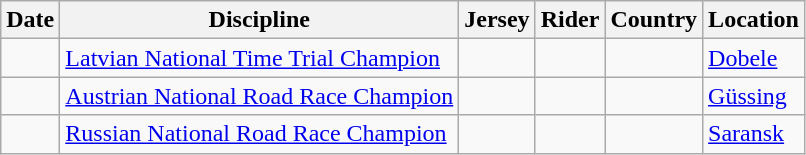<table class="wikitable">
<tr>
<th>Date</th>
<th>Discipline</th>
<th>Jersey</th>
<th>Rider</th>
<th>Country</th>
<th>Location</th>
</tr>
<tr>
<td></td>
<td><a href='#'>Latvian National Time Trial Champion</a></td>
<td></td>
<td></td>
<td></td>
<td><a href='#'>Dobele</a></td>
</tr>
<tr>
<td></td>
<td><a href='#'>Austrian National Road Race Champion</a></td>
<td></td>
<td></td>
<td></td>
<td><a href='#'>Güssing</a></td>
</tr>
<tr>
<td></td>
<td><a href='#'>Russian National Road Race Champion</a></td>
<td></td>
<td></td>
<td></td>
<td><a href='#'>Saransk</a></td>
</tr>
</table>
